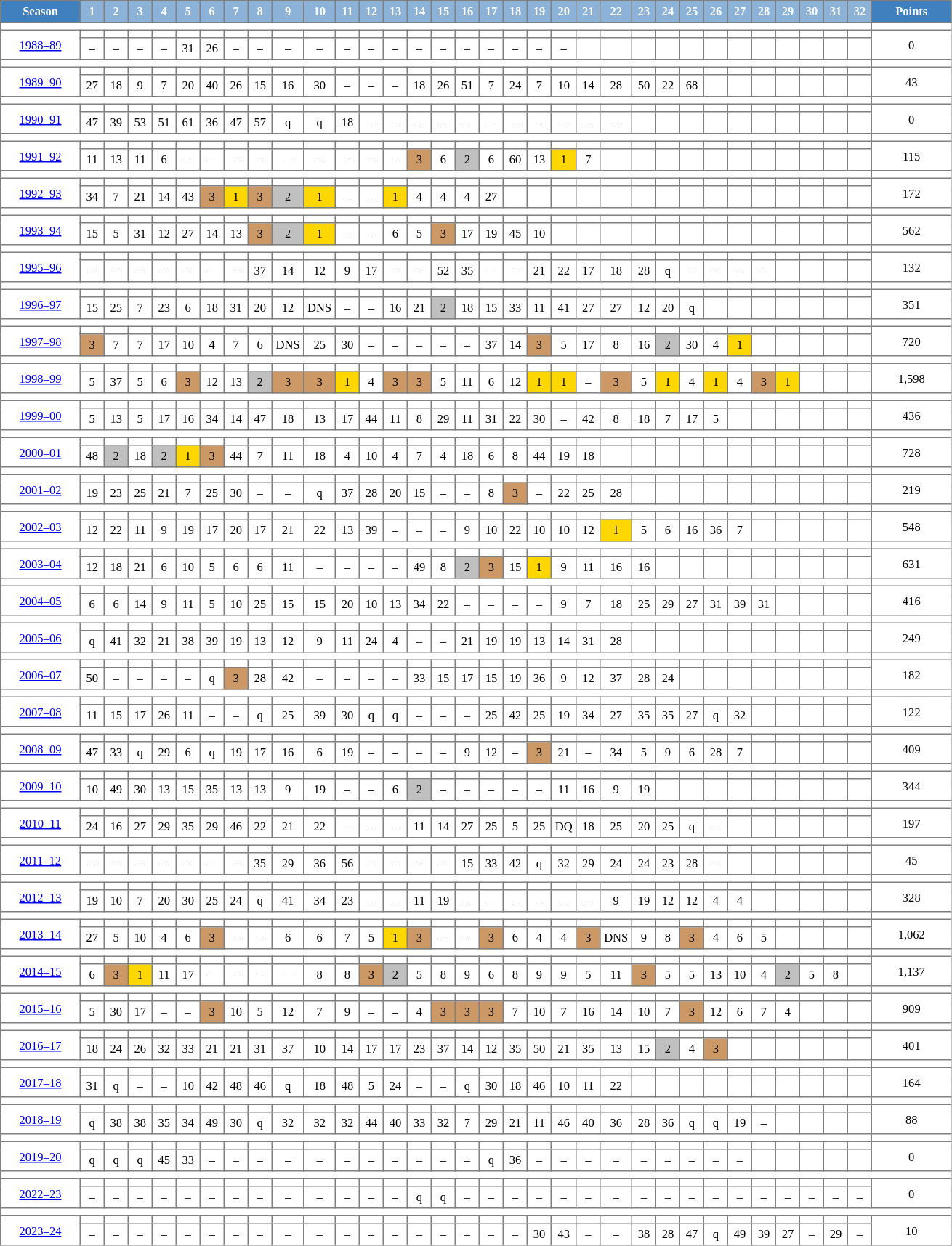<table cellpadding="3" cellspacing="0" border="1" style="background:#ffffff; font-size:69%; line-height:13px; border:grey solid 1px; border-collapse:collapse;">
<tr style="background:#ccc; text-align:center; color:white">
<td style="background:#4180be;" width="65px"><strong>Season</strong></td>
<td style="background:#8CB2D8;" width="15px"><strong>1</strong></td>
<td style="background:#8CB2D8;" width="15px"><strong>2</strong></td>
<td style="background:#8CB2D8;" width="15px"><strong>3</strong></td>
<td style="background:#8CB2D8;" width="15px"><strong>4</strong></td>
<td style="background:#8CB2D8;" width="15px"><strong>5</strong></td>
<td style="background:#8CB2D8;" width="15px"><strong>6</strong></td>
<td style="background:#8CB2D8;" width="15px"><strong>7</strong></td>
<td style="background:#8CB2D8;" width="15px"><strong>8</strong></td>
<td style="background:#8CB2D8;" width="15px"><strong>9</strong></td>
<td style="background:#8CB2D8;" width="15px"><strong>10</strong></td>
<td style="background:#8CB2D8;" width="15px"><strong>11</strong></td>
<td style="background:#8CB2D8;" width="15px"><strong>12</strong></td>
<td style="background:#8CB2D8;" width="15px"><strong>13</strong></td>
<td style="background:#8CB2D8;" width="15px"><strong>14</strong></td>
<td style="background:#8CB2D8;" width="15px"><strong>15</strong></td>
<td style="background:#8CB2D8;" width="15px"><strong>16</strong></td>
<td style="background:#8CB2D8;" width="15px"><strong>17</strong></td>
<td style="background:#8CB2D8;" width="15px"><strong>18</strong></td>
<td style="background:#8CB2D8;" width="15px"><strong>19</strong></td>
<td style="background:#8CB2D8;" width="15px"><strong>20</strong></td>
<td style="background:#8CB2D8;" width="15px"><strong>21</strong></td>
<td style="background:#8CB2D8;" width="15px"><strong>22</strong></td>
<td style="background:#8CB2D8;" width="15px"><strong>23</strong></td>
<td style="background:#8CB2D8;" width="15px"><strong>24</strong></td>
<td style="background:#8CB2D8;" width="15px"><strong>25</strong></td>
<td style="background:#8CB2D8;" width="15px"><strong>26</strong></td>
<td style="background:#8CB2D8;" width="15px"><strong>27</strong></td>
<td style="background:#8CB2D8;" width="15px"><strong>28</strong></td>
<td style="background:#8CB2D8;" width="15px"><strong>29</strong></td>
<td style="background:#8CB2D8;" width="15px"><strong>30</strong></td>
<td style="background:#8CB2D8;" width="15px"><strong>31</strong></td>
<td style="background:#8CB2D8;" width="15px"><strong>32</strong></td>
<td style="background:#4180be;" width="30px"><strong>Points</strong></td>
</tr>
<tr>
<td colspan=33></td>
</tr>
<tr align=center>
<td rowspan=2 width=66px><a href='#'>1988–89</a></td>
<th></th>
<th></th>
<th></th>
<th></th>
<th></th>
<th></th>
<th></th>
<th></th>
<th></th>
<th></th>
<th></th>
<th></th>
<th></th>
<th></th>
<th></th>
<th></th>
<th></th>
<th></th>
<th></th>
<th></th>
<th></th>
<th></th>
<th></th>
<th></th>
<th></th>
<th></th>
<th></th>
<th></th>
<th></th>
<th></th>
<th></th>
<th></th>
<td rowspan=2 width=66px>0</td>
</tr>
<tr align=center>
<td>–</td>
<td>–</td>
<td>–</td>
<td>–</td>
<td>31</td>
<td>26</td>
<td>–</td>
<td>–</td>
<td>–</td>
<td>–</td>
<td>–</td>
<td>–</td>
<td>–</td>
<td>–</td>
<td>–</td>
<td>–</td>
<td>–</td>
<td>–</td>
<td>–</td>
<td>–</td>
<th></th>
<th></th>
<th></th>
<th></th>
<th></th>
<th></th>
<th></th>
<th></th>
<th></th>
<th></th>
<th></th>
<th></th>
</tr>
<tr>
<td colspan=33></td>
</tr>
<tr align=center>
<td rowspan=2 width=66px><a href='#'>1989–90</a></td>
<th></th>
<th></th>
<th></th>
<th></th>
<th></th>
<th></th>
<th></th>
<th></th>
<th></th>
<th></th>
<th></th>
<th></th>
<th></th>
<th></th>
<th></th>
<th></th>
<th></th>
<th></th>
<th></th>
<th></th>
<th></th>
<th></th>
<th></th>
<th></th>
<th></th>
<th></th>
<th></th>
<th></th>
<th></th>
<th></th>
<th></th>
<th></th>
<td rowspan=2 width=66px>43</td>
</tr>
<tr align=center>
<td>27</td>
<td>18</td>
<td>9</td>
<td>7</td>
<td>20</td>
<td>40</td>
<td>26</td>
<td>15</td>
<td>16</td>
<td>30</td>
<td>–</td>
<td>–</td>
<td>–</td>
<td>18</td>
<td>26</td>
<td>51</td>
<td>7</td>
<td>24</td>
<td>7</td>
<td>10</td>
<td>14</td>
<td>28</td>
<td>50</td>
<td>22</td>
<td>68</td>
<td></td>
<td></td>
<th></th>
<th></th>
<th></th>
<th></th>
<th></th>
</tr>
<tr>
<td colspan=33></td>
</tr>
<tr align=center>
<td rowspan=2 width=66px><a href='#'>1990–91</a></td>
<th></th>
<th></th>
<th></th>
<th></th>
<th></th>
<th></th>
<th></th>
<th></th>
<th></th>
<th></th>
<th></th>
<th></th>
<th></th>
<th></th>
<th></th>
<th></th>
<th></th>
<th></th>
<th></th>
<th></th>
<th></th>
<th></th>
<th></th>
<th></th>
<th></th>
<th></th>
<th></th>
<th></th>
<th></th>
<th></th>
<th></th>
<th></th>
<td rowspan=2 width=66px>0</td>
</tr>
<tr align=center>
<td>47</td>
<td>39</td>
<td>53</td>
<td>51</td>
<td>61</td>
<td>36</td>
<td>47</td>
<td>57</td>
<td>q</td>
<td>q</td>
<td>18</td>
<td>–</td>
<td>–</td>
<td>–</td>
<td>–</td>
<td>–</td>
<td>–</td>
<td>–</td>
<td>–</td>
<td>–</td>
<td>–</td>
<td>–</td>
<th></th>
<th></th>
<th></th>
<th></th>
<th></th>
<th></th>
<th></th>
<th></th>
<th></th>
<th></th>
</tr>
<tr>
<td colspan=33></td>
</tr>
<tr align=center>
<td rowspan=2 width=66px><a href='#'>1991–92</a></td>
<th></th>
<th></th>
<th></th>
<th></th>
<th></th>
<th></th>
<th></th>
<th></th>
<th></th>
<th></th>
<th></th>
<th></th>
<th></th>
<th></th>
<th></th>
<th></th>
<th></th>
<th></th>
<th></th>
<th></th>
<th></th>
<th></th>
<th></th>
<th></th>
<th></th>
<th></th>
<th></th>
<th></th>
<th></th>
<th></th>
<th></th>
<th></th>
<td rowspan=2 width=66px>115</td>
</tr>
<tr align=center>
<td>11</td>
<td>13</td>
<td>11</td>
<td>6</td>
<td>–</td>
<td>–</td>
<td>–</td>
<td>–</td>
<td>–</td>
<td>–</td>
<td>–</td>
<td>–</td>
<td>–</td>
<td bgcolor=#CC9966>3</td>
<td>6</td>
<td bgcolor=silver>2</td>
<td>6</td>
<td>60</td>
<td>13</td>
<td bgcolor=gold>1</td>
<td>7</td>
<th></th>
<th></th>
<th></th>
<th></th>
<th></th>
<th></th>
<th></th>
<th></th>
<th></th>
<th></th>
</tr>
<tr>
<td colspan=33></td>
</tr>
<tr align=center>
<td rowspan=2 width=66px><a href='#'>1992–93</a></td>
<th></th>
<th></th>
<th></th>
<th></th>
<th></th>
<th></th>
<th></th>
<th></th>
<th></th>
<th></th>
<th></th>
<th></th>
<th></th>
<th></th>
<th></th>
<th></th>
<th></th>
<th></th>
<th></th>
<th></th>
<th></th>
<th></th>
<th></th>
<th></th>
<th></th>
<th></th>
<th></th>
<th></th>
<th></th>
<th></th>
<th></th>
<th></th>
<td rowspan=2 width=66px>172</td>
</tr>
<tr align=center>
<td>34</td>
<td>7</td>
<td>21</td>
<td>14</td>
<td>43</td>
<td bgcolor=#CC9966>3</td>
<td bgcolor=gold>1</td>
<td bgcolor=#CC9966>3</td>
<td bgcolor=silver>2</td>
<td bgcolor=gold>1</td>
<td>–</td>
<td>–</td>
<td bgcolor=gold>1</td>
<td>4</td>
<td>4</td>
<td>4</td>
<td>27</td>
<th></th>
<th></th>
<th></th>
<th></th>
<th></th>
<th></th>
<th></th>
<th></th>
<th></th>
<th></th>
<th></th>
<th></th>
<th></th>
<th></th>
</tr>
<tr>
<td colspan=33></td>
</tr>
<tr align=center>
<td rowspan=2 width=66px><a href='#'>1993–94</a></td>
<th></th>
<th></th>
<th></th>
<th></th>
<th></th>
<th></th>
<th></th>
<th></th>
<th></th>
<th></th>
<th></th>
<th></th>
<th></th>
<th></th>
<th></th>
<th></th>
<th></th>
<th></th>
<th></th>
<th></th>
<th></th>
<th></th>
<th></th>
<th></th>
<th></th>
<th></th>
<th></th>
<th></th>
<th></th>
<th></th>
<th></th>
<th></th>
<td rowspan=2 width=66px>562</td>
</tr>
<tr align=center>
<td>15</td>
<td>5</td>
<td>31</td>
<td>12</td>
<td>27</td>
<td>14</td>
<td>13</td>
<td bgcolor=#CC9966>3</td>
<td bgcolor=silver>2</td>
<td bgcolor=gold>1</td>
<td>–</td>
<td>–</td>
<td>6</td>
<td>5</td>
<td bgcolor=#CC9966>3</td>
<td>17</td>
<td>19</td>
<td>45</td>
<td>10</td>
<th></th>
<th></th>
<th></th>
<th></th>
<th></th>
<th></th>
<th></th>
<th></th>
<th></th>
<th></th>
<th></th>
<th></th>
</tr>
<tr>
<td colspan=33></td>
</tr>
<tr align=center>
<td rowspan=2 width=66px><a href='#'>1995–96</a></td>
<th></th>
<th></th>
<th></th>
<th></th>
<th></th>
<th></th>
<th></th>
<th></th>
<th></th>
<th></th>
<th></th>
<th></th>
<th></th>
<th></th>
<th></th>
<th></th>
<th></th>
<th></th>
<th></th>
<th></th>
<th></th>
<th></th>
<th></th>
<th></th>
<th></th>
<th></th>
<th></th>
<th></th>
<th></th>
<th></th>
<th></th>
<th></th>
<td rowspan=2 width=66px>132</td>
</tr>
<tr align=center>
<td>–</td>
<td>–</td>
<td>–</td>
<td>–</td>
<td>–</td>
<td>–</td>
<td>–</td>
<td>37</td>
<td>14</td>
<td>12</td>
<td>9</td>
<td>17</td>
<td>–</td>
<td>–</td>
<td>52</td>
<td>35</td>
<td>–</td>
<td>–</td>
<td>21</td>
<td>22</td>
<td>17</td>
<td>18</td>
<td>28</td>
<td>q</td>
<td>–</td>
<td>–</td>
<td>–</td>
<td>–</td>
<th></th>
<th></th>
<th></th>
</tr>
<tr>
<td colspan=33></td>
</tr>
<tr align=center>
<td rowspan=2 width=66px><a href='#'>1996–97</a></td>
<th></th>
<th></th>
<th></th>
<th></th>
<th></th>
<th></th>
<th></th>
<th></th>
<th></th>
<th></th>
<th></th>
<th></th>
<th></th>
<th></th>
<th></th>
<th></th>
<th></th>
<th></th>
<th></th>
<th></th>
<th></th>
<th></th>
<th></th>
<th></th>
<th></th>
<th></th>
<th></th>
<th></th>
<th></th>
<th></th>
<th></th>
<th></th>
<td rowspan=2 width=66px>351</td>
</tr>
<tr align=center>
<td>15</td>
<td>25</td>
<td>7</td>
<td>23</td>
<td>6</td>
<td>18</td>
<td>31</td>
<td>20</td>
<td>12</td>
<td>DNS</td>
<td>–</td>
<td>–</td>
<td>16</td>
<td>21</td>
<td bgcolor=silver>2</td>
<td>18</td>
<td>15</td>
<td>33</td>
<td>11</td>
<td>41</td>
<td>27</td>
<td>27</td>
<td>12</td>
<td>20</td>
<td>q</td>
<th></th>
<th></th>
<th></th>
<th></th>
<th></th>
<th></th>
</tr>
<tr>
<td colspan=33></td>
</tr>
<tr align=center>
<td rowspan=2 width=66px><a href='#'>1997–98</a></td>
<th></th>
<th></th>
<th></th>
<th></th>
<th></th>
<th></th>
<th></th>
<th></th>
<th></th>
<th></th>
<th></th>
<th></th>
<th></th>
<th></th>
<th></th>
<th></th>
<th></th>
<th></th>
<th></th>
<th></th>
<th></th>
<th></th>
<th></th>
<th></th>
<th></th>
<th></th>
<th></th>
<th></th>
<th></th>
<th></th>
<th></th>
<th></th>
<td rowspan=2 width=66px>720</td>
</tr>
<tr align=center>
<td bgcolor=#CC9966>3</td>
<td>7</td>
<td>7</td>
<td>17</td>
<td>10</td>
<td>4</td>
<td>7</td>
<td>6</td>
<td>DNS</td>
<td>25</td>
<td>30</td>
<td>–</td>
<td>–</td>
<td>–</td>
<td>–</td>
<td>–</td>
<td>37</td>
<td>14</td>
<td bgcolor=#CC9966>3</td>
<td>5</td>
<td>17</td>
<td>8</td>
<td>16</td>
<td bgcolor=silver>2</td>
<td>30</td>
<td>4</td>
<td bgcolor=gold>1</td>
<th></th>
<th></th>
<th></th>
<th></th>
</tr>
<tr>
<td colspan=33></td>
</tr>
<tr align=center>
<td rowspan=2 width=66px><a href='#'>1998–99</a></td>
<th></th>
<th></th>
<th></th>
<th></th>
<th></th>
<th></th>
<th></th>
<th></th>
<th></th>
<th></th>
<th></th>
<th></th>
<th></th>
<th></th>
<th></th>
<th></th>
<th></th>
<th></th>
<th></th>
<th></th>
<th></th>
<th></th>
<th></th>
<th></th>
<th></th>
<th></th>
<th></th>
<th></th>
<th></th>
<th></th>
<th></th>
<th></th>
<td rowspan=2 width=66px>1,598</td>
</tr>
<tr align=center>
<td>5</td>
<td>37</td>
<td>5</td>
<td>6</td>
<td bgcolor=#CC9966>3</td>
<td>12</td>
<td>13</td>
<td bgcolor=silver>2</td>
<td bgcolor=#CC9966>3</td>
<td bgcolor=#CC9966>3</td>
<td bgcolor=gold>1</td>
<td>4</td>
<td bgcolor=#CC9966>3</td>
<td bgcolor=#CC9966>3</td>
<td>5</td>
<td>11</td>
<td>6</td>
<td>12</td>
<td bgcolor=gold>1</td>
<td bgcolor=gold>1</td>
<td>–</td>
<td bgcolor=#CC9966>3</td>
<td>5</td>
<td bgcolor=gold>1</td>
<td>4</td>
<td bgcolor=gold>1</td>
<td>4</td>
<td bgcolor=#CC9966>3</td>
<td bgcolor=gold>1</td>
<th></th>
<th></th>
</tr>
<tr>
<td colspan=33></td>
</tr>
<tr align=center>
<td rowspan=2 width=66px><a href='#'>1999–00</a></td>
<th></th>
<th></th>
<th></th>
<th></th>
<th></th>
<th></th>
<th></th>
<th></th>
<th></th>
<th></th>
<th></th>
<th></th>
<th></th>
<th></th>
<th></th>
<th></th>
<th></th>
<th></th>
<th></th>
<th></th>
<th></th>
<th></th>
<th></th>
<th></th>
<th></th>
<th></th>
<th></th>
<th></th>
<th></th>
<th></th>
<th></th>
<th></th>
<td rowspan=2 width=66px>436</td>
</tr>
<tr align=center>
<td>5</td>
<td>13</td>
<td>5</td>
<td>17</td>
<td>16</td>
<td>34</td>
<td>14</td>
<td>47</td>
<td>18</td>
<td>13</td>
<td>17</td>
<td>44</td>
<td>11</td>
<td>8</td>
<td>29</td>
<td>11</td>
<td>31</td>
<td>22</td>
<td>30</td>
<td>–</td>
<td>42</td>
<td>8</td>
<td>18</td>
<td>7</td>
<td>17</td>
<td>5</td>
<th></th>
<th></th>
<th></th>
<th></th>
<th></th>
</tr>
<tr>
<td colspan=33></td>
</tr>
<tr align=center>
<td rowspan=2 width=66px><a href='#'>2000–01</a></td>
<th></th>
<th></th>
<th></th>
<th></th>
<th></th>
<th></th>
<th></th>
<th></th>
<th></th>
<th></th>
<th></th>
<th></th>
<th></th>
<th></th>
<th></th>
<th></th>
<th></th>
<th></th>
<th></th>
<th></th>
<th></th>
<th></th>
<th></th>
<th></th>
<th></th>
<th></th>
<th></th>
<th></th>
<th></th>
<th></th>
<th></th>
<th></th>
<td rowspan=2 width=66px>728</td>
</tr>
<tr align=center>
<td>48</td>
<td bgcolor=silver>2</td>
<td>18</td>
<td bgcolor=silver>2</td>
<td bgcolor=gold>1</td>
<td bgcolor=#CC9966>3</td>
<td>44</td>
<td>7</td>
<td>11</td>
<td>18</td>
<td>4</td>
<td>10</td>
<td>4</td>
<td>7</td>
<td>4</td>
<td>18</td>
<td>6</td>
<td>8</td>
<td>44</td>
<td>19</td>
<td>18</td>
<th></th>
<th></th>
<th></th>
<th></th>
<th></th>
<th></th>
<th></th>
<th></th>
<th></th>
<th></th>
</tr>
<tr>
<td colspan=33></td>
</tr>
<tr align=center>
<td rowspan=2 width=66px><a href='#'>2001–02</a></td>
<th></th>
<th></th>
<th></th>
<th></th>
<th></th>
<th></th>
<th></th>
<th></th>
<th></th>
<th></th>
<th></th>
<th></th>
<th></th>
<th></th>
<th></th>
<th></th>
<th></th>
<th></th>
<th></th>
<th></th>
<th></th>
<th></th>
<th></th>
<th></th>
<th></th>
<th></th>
<th></th>
<th></th>
<th></th>
<th></th>
<th></th>
<th></th>
<td rowspan=2 width=66px>219</td>
</tr>
<tr align=center>
<td>19</td>
<td>23</td>
<td>25</td>
<td>21</td>
<td>7</td>
<td>25</td>
<td>30</td>
<td>–</td>
<td>–</td>
<td>q</td>
<td>37</td>
<td>28</td>
<td>20</td>
<td>15</td>
<td>–</td>
<td>–</td>
<td>8</td>
<td bgcolor=#CC9966>3</td>
<td>–</td>
<td>22</td>
<td>25</td>
<td>28</td>
<th></th>
<th></th>
<th></th>
<th></th>
<th></th>
<th></th>
<th></th>
<th></th>
<th></th>
</tr>
<tr>
<td colspan=33></td>
</tr>
<tr align=center>
<td rowspan=2 width=66px><a href='#'>2002–03</a></td>
<th></th>
<th></th>
<th></th>
<th></th>
<th></th>
<th></th>
<th></th>
<th></th>
<th></th>
<th></th>
<th></th>
<th></th>
<th></th>
<th></th>
<th></th>
<th></th>
<th></th>
<th></th>
<th></th>
<th></th>
<th></th>
<th></th>
<th></th>
<th></th>
<th></th>
<th></th>
<th></th>
<th></th>
<th></th>
<th></th>
<th></th>
<th></th>
<td rowspan=2 width=66px>548</td>
</tr>
<tr align=center>
<td>12</td>
<td>22</td>
<td>11</td>
<td>9</td>
<td>19</td>
<td>17</td>
<td>20</td>
<td>17</td>
<td>21</td>
<td>22</td>
<td>13</td>
<td>39</td>
<td>–</td>
<td>–</td>
<td>–</td>
<td>9</td>
<td>10</td>
<td>22</td>
<td>10</td>
<td>10</td>
<td>12</td>
<td bgcolor=gold>1</td>
<td>5</td>
<td>6</td>
<td>16</td>
<td>36</td>
<td>7</td>
<th></th>
<th></th>
<th></th>
<th></th>
<th></th>
</tr>
<tr>
<td colspan=33></td>
</tr>
<tr align=center>
<td rowspan=2 width=66px><a href='#'>2003–04</a></td>
<th></th>
<th></th>
<th></th>
<th></th>
<th></th>
<th></th>
<th></th>
<th></th>
<th></th>
<th></th>
<th></th>
<th></th>
<th></th>
<th></th>
<th></th>
<th></th>
<th></th>
<th></th>
<th></th>
<th></th>
<th></th>
<th></th>
<th></th>
<th></th>
<th></th>
<th></th>
<th></th>
<th></th>
<th></th>
<th></th>
<th></th>
<th></th>
<td rowspan=2 width=66px>631</td>
</tr>
<tr align=center>
<td>12</td>
<td>18</td>
<td>21</td>
<td>6</td>
<td>10</td>
<td>5</td>
<td>6</td>
<td>6</td>
<td>11</td>
<td>–</td>
<td>–</td>
<td>–</td>
<td>–</td>
<td>49</td>
<td>8</td>
<td bgcolor=silver>2</td>
<td bgcolor=#CC9966>3</td>
<td>15</td>
<td bgcolor=gold>1</td>
<td>9</td>
<td>11</td>
<td>16</td>
<td>16</td>
<th></th>
<th></th>
<th></th>
<th></th>
<th></th>
<th></th>
<th></th>
<th></th>
</tr>
<tr>
<td colspan=33></td>
</tr>
<tr align=center>
<td rowspan=2 width=66px><a href='#'>2004–05</a></td>
<th></th>
<th></th>
<th></th>
<th></th>
<th></th>
<th></th>
<th></th>
<th></th>
<th></th>
<th></th>
<th></th>
<th></th>
<th></th>
<th></th>
<th></th>
<th></th>
<th></th>
<th></th>
<th></th>
<th></th>
<th></th>
<th></th>
<th></th>
<th></th>
<th></th>
<th></th>
<th></th>
<th></th>
<th></th>
<th></th>
<th></th>
<th></th>
<td rowspan=2 width=66px>416</td>
</tr>
<tr align=center>
<td>6</td>
<td>6</td>
<td>14</td>
<td>9</td>
<td>11</td>
<td>5</td>
<td>10</td>
<td>25</td>
<td>15</td>
<td>15</td>
<td>20</td>
<td>10</td>
<td>13</td>
<td>34</td>
<td>22</td>
<td>–</td>
<td>–</td>
<td>–</td>
<td>–</td>
<td>9</td>
<td>7</td>
<td>18</td>
<td>25</td>
<td>29</td>
<td>27</td>
<td>31</td>
<td>39</td>
<td>31</td>
<th></th>
<th></th>
<th></th>
</tr>
<tr>
<td colspan=33></td>
</tr>
<tr align=center>
<td rowspan=2 width=66px><a href='#'>2005–06</a></td>
<th></th>
<th></th>
<th></th>
<th></th>
<th></th>
<th></th>
<th></th>
<th></th>
<th></th>
<th></th>
<th></th>
<th></th>
<th></th>
<th></th>
<th></th>
<th></th>
<th></th>
<th></th>
<th></th>
<th></th>
<th></th>
<th></th>
<th></th>
<th></th>
<th></th>
<th></th>
<th></th>
<th></th>
<th></th>
<th></th>
<th></th>
<th></th>
<td rowspan=2 width=66px>249</td>
</tr>
<tr align=center>
<td>q</td>
<td>41</td>
<td>32</td>
<td>21</td>
<td>38</td>
<td>39</td>
<td>19</td>
<td>13</td>
<td>12</td>
<td>9</td>
<td>11</td>
<td>24</td>
<td>4</td>
<td>–</td>
<td>–</td>
<td>21</td>
<td>19</td>
<td>19</td>
<td>13</td>
<td>14</td>
<td>31</td>
<td>28</td>
<th></th>
<th></th>
<th></th>
<th></th>
<th></th>
<th></th>
<th></th>
<th></th>
<th></th>
</tr>
<tr>
<td colspan=33></td>
</tr>
<tr align=center>
<td rowspan=2 width=66px><a href='#'>2006–07</a></td>
<th></th>
<th></th>
<th></th>
<th></th>
<th></th>
<th></th>
<th></th>
<th></th>
<th></th>
<th></th>
<th></th>
<th></th>
<th></th>
<th></th>
<th></th>
<th></th>
<th></th>
<th></th>
<th></th>
<th></th>
<th></th>
<th></th>
<th></th>
<th></th>
<th></th>
<th></th>
<th></th>
<th></th>
<th></th>
<th></th>
<th></th>
<th></th>
<td rowspan=2 width=66px>182</td>
</tr>
<tr align=center>
<td>50</td>
<td>–</td>
<td>–</td>
<td>–</td>
<td>–</td>
<td>q</td>
<td bgcolor=#CC9966>3</td>
<td>28</td>
<td>42</td>
<td>–</td>
<td>–</td>
<td>–</td>
<td>–</td>
<td>33</td>
<td>15</td>
<td>17</td>
<td>15</td>
<td>19</td>
<td>36</td>
<td>9</td>
<td>12</td>
<td>37</td>
<td>28</td>
<td>24</td>
<th></th>
<th></th>
<th></th>
<th></th>
<th></th>
<th></th>
<th></th>
</tr>
<tr>
<td colspan=33></td>
</tr>
<tr align=center>
<td rowspan=2 width=66px><a href='#'>2007–08</a></td>
<th></th>
<th></th>
<th></th>
<th></th>
<th></th>
<th></th>
<th></th>
<th></th>
<th></th>
<th></th>
<th></th>
<th></th>
<th></th>
<th></th>
<th></th>
<th></th>
<th></th>
<th></th>
<th></th>
<th></th>
<th></th>
<th></th>
<th></th>
<th></th>
<th></th>
<th></th>
<th></th>
<th></th>
<th></th>
<th></th>
<th></th>
<th></th>
<td rowspan=2 width=66px>122</td>
</tr>
<tr align=center>
<td>11</td>
<td>15</td>
<td>17</td>
<td>26</td>
<td>11</td>
<td>–</td>
<td>–</td>
<td>q</td>
<td>25</td>
<td>39</td>
<td>30</td>
<td>q</td>
<td>q</td>
<td>–</td>
<td>–</td>
<td>–</td>
<td>25</td>
<td>42</td>
<td>25</td>
<td>19</td>
<td>34</td>
<td>27</td>
<td>35</td>
<td>35</td>
<td>27</td>
<td>q</td>
<td>32</td>
<th></th>
<th></th>
<th></th>
<th></th>
</tr>
<tr>
<td colspan=33></td>
</tr>
<tr align=center>
<td rowspan=2 width=66px><a href='#'>2008–09</a></td>
<th></th>
<th></th>
<th></th>
<th></th>
<th></th>
<th></th>
<th></th>
<th></th>
<th></th>
<th></th>
<th></th>
<th></th>
<th></th>
<th></th>
<th></th>
<th></th>
<th></th>
<th></th>
<th></th>
<th></th>
<th></th>
<th></th>
<th></th>
<th></th>
<th></th>
<th></th>
<th></th>
<th></th>
<th></th>
<th></th>
<th></th>
<th></th>
<td rowspan=2 width=66px>409</td>
</tr>
<tr align=center>
<td>47</td>
<td>33</td>
<td>q</td>
<td>29</td>
<td>6</td>
<td>q</td>
<td>19</td>
<td>17</td>
<td>16</td>
<td>6</td>
<td>19</td>
<td>–</td>
<td>–</td>
<td>–</td>
<td>–</td>
<td>9</td>
<td>12</td>
<td>–</td>
<td bgcolor=#CC9966>3</td>
<td>21</td>
<td>–</td>
<td>34</td>
<td>5</td>
<td>9</td>
<td>6</td>
<td>28</td>
<td>7</td>
<th></th>
<th></th>
<th></th>
<th></th>
</tr>
<tr>
<td colspan=33></td>
</tr>
<tr align=center>
<td rowspan=2 width=66px><a href='#'>2009–10</a></td>
<th></th>
<th></th>
<th></th>
<th></th>
<th></th>
<th></th>
<th></th>
<th></th>
<th></th>
<th></th>
<th></th>
<th></th>
<th></th>
<th></th>
<th></th>
<th></th>
<th></th>
<th></th>
<th></th>
<th></th>
<th></th>
<th></th>
<th></th>
<th></th>
<th></th>
<th></th>
<th></th>
<th></th>
<th></th>
<th></th>
<th></th>
<th></th>
<td rowspan=2 width=66px>344</td>
</tr>
<tr align=center>
<td>10</td>
<td>49</td>
<td>30</td>
<td>13</td>
<td>15</td>
<td>35</td>
<td>13</td>
<td>13</td>
<td>9</td>
<td>19</td>
<td>–</td>
<td>–</td>
<td>6</td>
<td bgcolor=silver>2</td>
<td>–</td>
<td>–</td>
<td>–</td>
<td>–</td>
<td>–</td>
<td>11</td>
<td>16</td>
<td>9</td>
<td>19</td>
<th></th>
<th></th>
<th></th>
<th></th>
<th></th>
<th></th>
<th></th>
<th></th>
</tr>
<tr>
<td colspan=33></td>
</tr>
<tr align=center>
<td rowspan=2 width=66px><a href='#'>2010–11</a></td>
<th></th>
<th></th>
<th></th>
<th></th>
<th></th>
<th></th>
<th></th>
<th></th>
<th></th>
<th></th>
<th></th>
<th></th>
<th></th>
<th></th>
<th></th>
<th></th>
<th></th>
<th></th>
<th></th>
<th></th>
<th></th>
<th></th>
<th></th>
<th></th>
<th></th>
<th></th>
<th></th>
<th></th>
<th></th>
<th></th>
<th></th>
<th></th>
<td rowspan=2 width=66px>197</td>
</tr>
<tr align=center>
<td>24</td>
<td>16</td>
<td>27</td>
<td>29</td>
<td>35</td>
<td>29</td>
<td>46</td>
<td>22</td>
<td>21</td>
<td>22</td>
<td>–</td>
<td>–</td>
<td>–</td>
<td>11</td>
<td>14</td>
<td>27</td>
<td>25</td>
<td>5</td>
<td>25</td>
<td>DQ</td>
<td>18</td>
<td>25</td>
<td>20</td>
<td>25</td>
<td>q</td>
<td>–</td>
<th></th>
<th></th>
<th></th>
<th></th>
<th></th>
</tr>
<tr>
<td colspan=33></td>
</tr>
<tr align=center>
<td rowspan=2 width=66px><a href='#'>2011–12</a></td>
<th></th>
<th></th>
<th></th>
<th></th>
<th></th>
<th></th>
<th></th>
<th></th>
<th></th>
<th></th>
<th></th>
<th></th>
<th></th>
<th></th>
<th></th>
<th></th>
<th></th>
<th></th>
<th></th>
<th></th>
<th></th>
<th></th>
<th></th>
<th></th>
<th></th>
<th></th>
<th></th>
<th></th>
<th></th>
<th></th>
<th></th>
<th></th>
<td rowspan=2 width=66px>45</td>
</tr>
<tr align=center>
<td>–</td>
<td>–</td>
<td>–</td>
<td>–</td>
<td>–</td>
<td>–</td>
<td>–</td>
<td>35</td>
<td>29</td>
<td>36</td>
<td>56</td>
<td>–</td>
<td>–</td>
<td>–</td>
<td>–</td>
<td>15</td>
<td>33</td>
<td>42</td>
<td>q</td>
<td>32</td>
<td>29</td>
<td>24</td>
<td>24</td>
<td>23</td>
<td>28</td>
<td>–</td>
<th></th>
<th></th>
<th></th>
<th></th>
<th></th>
</tr>
<tr>
<td colspan=33></td>
</tr>
<tr align=center>
<td rowspan=2 width=66px><a href='#'>2012–13</a></td>
<th></th>
<th></th>
<th></th>
<th></th>
<th></th>
<th></th>
<th></th>
<th></th>
<th></th>
<th></th>
<th></th>
<th></th>
<th></th>
<th></th>
<th></th>
<th></th>
<th></th>
<th></th>
<th></th>
<th></th>
<th></th>
<th></th>
<th></th>
<th></th>
<th></th>
<th></th>
<th></th>
<th></th>
<th></th>
<th></th>
<th></th>
<th></th>
<td rowspan=2 width=66px>328</td>
</tr>
<tr align=center>
<td>19</td>
<td>10</td>
<td>7</td>
<td>20</td>
<td>30</td>
<td>25</td>
<td>24</td>
<td>q</td>
<td>41</td>
<td>34</td>
<td>23</td>
<td>–</td>
<td>–</td>
<td>11</td>
<td>19</td>
<td>–</td>
<td>–</td>
<td>–</td>
<td>–</td>
<td>–</td>
<td>–</td>
<td>9</td>
<td>19</td>
<td>12</td>
<td>12</td>
<td>4</td>
<td>4</td>
<th></th>
<th></th>
<th></th>
<th></th>
</tr>
<tr>
<td colspan=33></td>
</tr>
<tr align=center>
<td rowspan=2 width=66px><a href='#'>2013–14</a></td>
<th></th>
<th></th>
<th></th>
<th></th>
<th></th>
<th></th>
<th></th>
<th></th>
<th></th>
<th></th>
<th></th>
<th></th>
<th></th>
<th></th>
<th></th>
<th></th>
<th></th>
<th></th>
<th></th>
<th></th>
<th></th>
<th></th>
<th></th>
<th></th>
<th></th>
<th></th>
<th></th>
<th></th>
<th></th>
<th></th>
<th></th>
<th></th>
<td rowspan=2 width=66px>1,062</td>
</tr>
<tr align=center>
<td>27</td>
<td>5</td>
<td>10</td>
<td>4</td>
<td>6</td>
<td bgcolor=#CC9966>3</td>
<td>–</td>
<td>–</td>
<td>6</td>
<td>6</td>
<td>7</td>
<td>5</td>
<td bgcolor=gold>1</td>
<td bgcolor=#CC9966>3</td>
<td>–</td>
<td>–</td>
<td bgcolor=#CC9966>3</td>
<td>6</td>
<td>4</td>
<td>4</td>
<td bgcolor=#CC9966>3</td>
<td>DNS</td>
<td>9</td>
<td>8</td>
<td bgcolor=#CC9966>3</td>
<td>4</td>
<td>6</td>
<td>5</td>
<th></th>
<th></th>
<th></th>
</tr>
<tr>
<td colspan=33></td>
</tr>
<tr align=center>
<td rowspan=2 width=66px><a href='#'>2014–15</a></td>
<th></th>
<th></th>
<th></th>
<th></th>
<th></th>
<th></th>
<th></th>
<th></th>
<th></th>
<th></th>
<th></th>
<th></th>
<th></th>
<th></th>
<th></th>
<th></th>
<th></th>
<th></th>
<th></th>
<th></th>
<th></th>
<th></th>
<th></th>
<th></th>
<th></th>
<th></th>
<th></th>
<th></th>
<th></th>
<th></th>
<th></th>
<th></th>
<td rowspan=2 width=66px>1,137</td>
</tr>
<tr align=center>
<td>6</td>
<td bgcolor=#CC9966>3</td>
<td bgcolor=gold>1</td>
<td>11</td>
<td>17</td>
<td>–</td>
<td>–</td>
<td>–</td>
<td>–</td>
<td>8</td>
<td>8</td>
<td bgcolor=#CC9966>3</td>
<td bgcolor=silver>2</td>
<td>5</td>
<td>8</td>
<td>9</td>
<td>6</td>
<td>8</td>
<td>9</td>
<td>9</td>
<td>5</td>
<td>11</td>
<td bgcolor=#CC9966>3</td>
<td>5</td>
<td>5</td>
<td>13</td>
<td>10</td>
<td>4</td>
<td bgcolor=silver>2</td>
<td>5</td>
<td>8</td>
</tr>
<tr>
<td colspan=33></td>
</tr>
<tr align=center>
<td rowspan=2 width=66px><a href='#'>2015–16</a></td>
<th></th>
<th></th>
<th></th>
<th></th>
<th></th>
<th></th>
<th></th>
<th></th>
<th></th>
<th></th>
<th></th>
<th></th>
<th></th>
<th></th>
<th></th>
<th></th>
<th></th>
<th></th>
<th></th>
<th></th>
<th></th>
<th></th>
<th></th>
<th></th>
<th></th>
<th></th>
<th></th>
<th></th>
<th></th>
<th></th>
<th></th>
<th></th>
<td rowspan=2 width=66px>909</td>
</tr>
<tr align=center>
<td>5</td>
<td>30</td>
<td>17</td>
<td>–</td>
<td>–</td>
<td bgcolor=#CC9966>3</td>
<td>10</td>
<td>5</td>
<td>12</td>
<td>7</td>
<td>9</td>
<td>–</td>
<td>–</td>
<td>4</td>
<td bgcolor=#CC9966>3</td>
<td bgcolor=#CC9966>3</td>
<td bgcolor=#CC9966>3</td>
<td>7</td>
<td>10</td>
<td>7</td>
<td>16</td>
<td>14</td>
<td>10</td>
<td>7</td>
<td bgcolor=#CC9966>3</td>
<td>12</td>
<td>6</td>
<td>7</td>
<td>4</td>
<td></td>
<td></td>
</tr>
<tr>
<td colspan=33></td>
</tr>
<tr align=center>
<td rowspan=2 width=66px><a href='#'>2016–17</a></td>
<th></th>
<th></th>
<th></th>
<th></th>
<th></th>
<th></th>
<th></th>
<th></th>
<th></th>
<th></th>
<th></th>
<th></th>
<th></th>
<th></th>
<th></th>
<th></th>
<th></th>
<th></th>
<th></th>
<th></th>
<th></th>
<th></th>
<th></th>
<th></th>
<th></th>
<th></th>
<th></th>
<th></th>
<th></th>
<th></th>
<th></th>
<th></th>
<td rowspan=2 width=66px>401</td>
</tr>
<tr align=center>
<td>18</td>
<td>24</td>
<td>26</td>
<td>32</td>
<td>33</td>
<td>21</td>
<td>21</td>
<td>31</td>
<td>37</td>
<td>10</td>
<td>14</td>
<td>17</td>
<td>17</td>
<td>23</td>
<td>37</td>
<td>14</td>
<td>12</td>
<td>35</td>
<td>50</td>
<td>21</td>
<td>35</td>
<td>13</td>
<td>15</td>
<td bgcolor=silver>2</td>
<td>4</td>
<td bgcolor=#CC9966>3</td>
<td></td>
<td></td>
<td></td>
<td></td>
<td></td>
</tr>
<tr>
<td colspan=33></td>
</tr>
<tr align=center>
<td rowspan="2" style="width:66px;"><a href='#'>2017–18</a></td>
<th></th>
<th></th>
<th></th>
<th></th>
<th></th>
<th></th>
<th></th>
<th></th>
<th></th>
<th></th>
<th></th>
<th></th>
<th></th>
<th></th>
<th></th>
<th></th>
<th></th>
<th></th>
<th></th>
<th></th>
<th></th>
<th></th>
<th></th>
<th></th>
<th></th>
<th></th>
<th></th>
<th></th>
<th></th>
<th></th>
<th></th>
<th></th>
<td rowspan="2" style="width:66px;">164</td>
</tr>
<tr align=center>
<td>31</td>
<td>q</td>
<td>–</td>
<td>–</td>
<td>10</td>
<td>42</td>
<td>48</td>
<td>46</td>
<td>q</td>
<td>18</td>
<td>48</td>
<td>5</td>
<td>24</td>
<td>–</td>
<td>–</td>
<td>q</td>
<td>30</td>
<td>18</td>
<td>46</td>
<td>10</td>
<td>11</td>
<td>22</td>
<td></td>
<td></td>
<td></td>
<td></td>
<td></td>
<td></td>
<td></td>
<td></td>
<td></td>
</tr>
<tr>
<td colspan=33></td>
</tr>
<tr align=center>
<td rowspan="2" style="width:66px;"><a href='#'>2018–19</a></td>
<th></th>
<th></th>
<th></th>
<th></th>
<th></th>
<th></th>
<th></th>
<th></th>
<th></th>
<th></th>
<th></th>
<th></th>
<th></th>
<th></th>
<th></th>
<th></th>
<th></th>
<th></th>
<th></th>
<th></th>
<th></th>
<th></th>
<th></th>
<th></th>
<th></th>
<th></th>
<th></th>
<th></th>
<th></th>
<th></th>
<th></th>
<th></th>
<td rowspan="2" style="width:66px;">88</td>
</tr>
<tr align=center>
<td>q</td>
<td>38</td>
<td>38</td>
<td>35</td>
<td>34</td>
<td>49</td>
<td>30</td>
<td>q</td>
<td>32</td>
<td>32</td>
<td>32</td>
<td>44</td>
<td>40</td>
<td>33</td>
<td>32</td>
<td>7</td>
<td>29</td>
<td>21</td>
<td>11</td>
<td>46</td>
<td>40</td>
<td>36</td>
<td>28</td>
<td>36</td>
<td>q</td>
<td>q</td>
<td>19</td>
<td>–</td>
<td></td>
<td></td>
<td></td>
</tr>
<tr>
<td colspan=33></td>
</tr>
<tr align=center>
<td rowspan="2" style="width:66px;"><a href='#'>2019–20</a></td>
<th></th>
<th></th>
<th></th>
<th></th>
<th></th>
<th></th>
<th></th>
<th></th>
<th></th>
<th></th>
<th></th>
<th></th>
<th></th>
<th></th>
<th></th>
<th></th>
<th></th>
<th></th>
<th></th>
<th></th>
<th></th>
<th></th>
<th></th>
<th></th>
<th></th>
<th></th>
<th></th>
<th></th>
<th></th>
<th></th>
<th></th>
<th></th>
<td rowspan="2" style="width:66px;">0</td>
</tr>
<tr align=center>
<td>q</td>
<td>q</td>
<td>q</td>
<td>45</td>
<td>33</td>
<td>–</td>
<td>–</td>
<td>–</td>
<td>–</td>
<td>–</td>
<td>–</td>
<td>–</td>
<td>–</td>
<td>–</td>
<td>–</td>
<td>–</td>
<td>q</td>
<td>36</td>
<td>–</td>
<td>–</td>
<td>–</td>
<td>–</td>
<td>–</td>
<td>–</td>
<td>–</td>
<td>–</td>
<td>–</td>
<td></td>
<td></td>
<td></td>
<td></td>
</tr>
<tr>
<td colspan=34></td>
</tr>
<tr align=center>
<td rowspan="2" style="width:66px;"><a href='#'>2022–23</a></td>
<th></th>
<th></th>
<th></th>
<th></th>
<th></th>
<th></th>
<th></th>
<th></th>
<th></th>
<th></th>
<th></th>
<th></th>
<th></th>
<th></th>
<th></th>
<th></th>
<th></th>
<th></th>
<th></th>
<th></th>
<th></th>
<th></th>
<th></th>
<th></th>
<th></th>
<th></th>
<th></th>
<th></th>
<th></th>
<th></th>
<th></th>
<th></th>
<td rowspan="2" style="width:66px;">0</td>
</tr>
<tr align=center>
<td>–</td>
<td>–</td>
<td>–</td>
<td>–</td>
<td>–</td>
<td>–</td>
<td>–</td>
<td>–</td>
<td>–</td>
<td>–</td>
<td>–</td>
<td>–</td>
<td>–</td>
<td>q</td>
<td>q</td>
<td>–</td>
<td>–</td>
<td>–</td>
<td>–</td>
<td>–</td>
<td>–</td>
<td>–</td>
<td>–</td>
<td>–</td>
<td>–</td>
<td>–</td>
<td>–</td>
<td>–</td>
<td>–</td>
<td>–</td>
<td>–</td>
<td>–</td>
</tr>
<tr>
<td colspan=34></td>
</tr>
<tr align=center>
<td rowspan="2" style="width:66px;"><a href='#'>2023–24</a></td>
<th></th>
<th></th>
<th></th>
<th></th>
<th></th>
<th></th>
<th></th>
<th></th>
<th></th>
<th></th>
<th></th>
<th></th>
<th></th>
<th></th>
<th></th>
<th></th>
<th></th>
<th></th>
<th></th>
<th></th>
<th></th>
<th></th>
<th></th>
<th></th>
<th></th>
<th></th>
<th></th>
<th></th>
<th></th>
<th></th>
<th></th>
<th></th>
<td rowspan="2" style="width:66px;">10</td>
</tr>
<tr align=center>
<td>–</td>
<td>–</td>
<td>–</td>
<td>–</td>
<td>–</td>
<td>–</td>
<td>–</td>
<td>–</td>
<td>–</td>
<td>–</td>
<td>–</td>
<td>–</td>
<td>–</td>
<td>–</td>
<td>–</td>
<td>–</td>
<td>–</td>
<td>–</td>
<td>30</td>
<td>43</td>
<td>–</td>
<td>–</td>
<td>38</td>
<td>28</td>
<td>47</td>
<td>q</td>
<td>49</td>
<td>39</td>
<td>27</td>
<td>–</td>
<td>29</td>
<td>–</td>
</tr>
</table>
